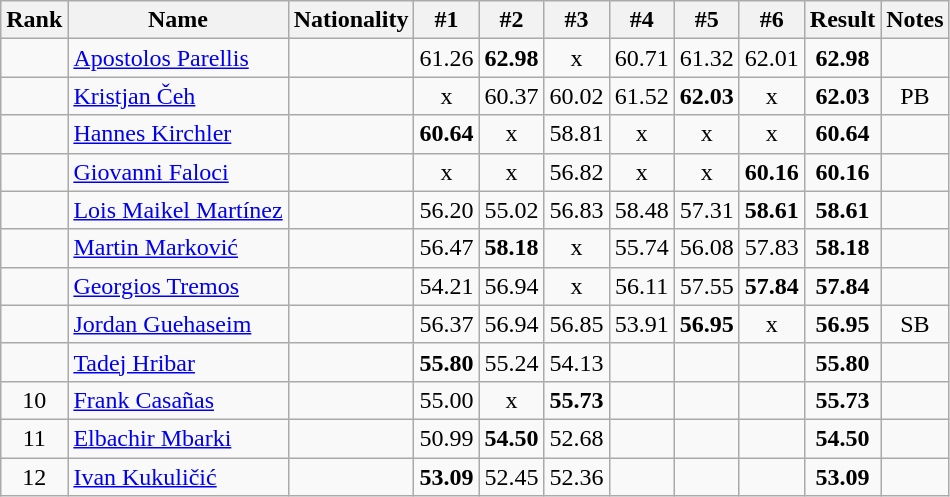<table class="wikitable sortable" style="text-align:center">
<tr>
<th>Rank</th>
<th>Name</th>
<th>Nationality</th>
<th>#1</th>
<th>#2</th>
<th>#3</th>
<th>#4</th>
<th>#5</th>
<th>#6</th>
<th>Result</th>
<th>Notes</th>
</tr>
<tr>
<td></td>
<td align=left><a href='#'>Apostolos Parellis</a></td>
<td align=left></td>
<td>61.26</td>
<td><strong>62.98</strong></td>
<td>x</td>
<td>60.71</td>
<td>61.32</td>
<td>62.01</td>
<td><strong>62.98</strong></td>
<td></td>
</tr>
<tr>
<td></td>
<td align=left><a href='#'>Kristjan Čeh</a></td>
<td align=left></td>
<td>x</td>
<td>60.37</td>
<td>60.02</td>
<td>61.52</td>
<td><strong>62.03</strong></td>
<td>x</td>
<td><strong>62.03</strong></td>
<td>PB</td>
</tr>
<tr>
<td></td>
<td align=left><a href='#'>Hannes Kirchler</a></td>
<td align=left></td>
<td><strong>60.64</strong></td>
<td>x</td>
<td>58.81</td>
<td>x</td>
<td>x</td>
<td>x</td>
<td><strong>60.64</strong></td>
<td></td>
</tr>
<tr>
<td></td>
<td align=left><a href='#'>Giovanni Faloci</a></td>
<td align=left></td>
<td>x</td>
<td>x</td>
<td>56.82</td>
<td>x</td>
<td>x</td>
<td><strong>60.16</strong></td>
<td><strong>60.16</strong></td>
<td></td>
</tr>
<tr>
<td></td>
<td align=left><a href='#'>Lois Maikel Martínez</a></td>
<td align=left></td>
<td>56.20</td>
<td>55.02</td>
<td>56.83</td>
<td>58.48</td>
<td>57.31</td>
<td><strong>58.61</strong></td>
<td><strong>58.61</strong></td>
<td></td>
</tr>
<tr>
<td></td>
<td align=left><a href='#'>Martin Marković</a></td>
<td align=left></td>
<td>56.47</td>
<td><strong>58.18</strong></td>
<td>x</td>
<td>55.74</td>
<td>56.08</td>
<td>57.83</td>
<td><strong>58.18</strong></td>
<td></td>
</tr>
<tr>
<td></td>
<td align=left><a href='#'>Georgios Tremos</a></td>
<td align=left></td>
<td>54.21</td>
<td>56.94</td>
<td>x</td>
<td>56.11</td>
<td>57.55</td>
<td><strong>57.84</strong></td>
<td><strong>57.84</strong></td>
<td></td>
</tr>
<tr>
<td></td>
<td align=left><a href='#'>Jordan Guehaseim</a></td>
<td align=left></td>
<td>56.37</td>
<td>56.94</td>
<td>56.85</td>
<td>53.91</td>
<td><strong>56.95</strong></td>
<td>x</td>
<td><strong>56.95</strong></td>
<td>SB</td>
</tr>
<tr>
<td></td>
<td align=left><a href='#'>Tadej Hribar</a></td>
<td align=left></td>
<td><strong>55.80</strong></td>
<td>55.24</td>
<td>54.13</td>
<td></td>
<td></td>
<td></td>
<td><strong>55.80</strong></td>
<td></td>
</tr>
<tr>
<td>10</td>
<td align=left><a href='#'>Frank Casañas</a></td>
<td align=left></td>
<td>55.00</td>
<td>x</td>
<td><strong>55.73</strong></td>
<td></td>
<td></td>
<td></td>
<td><strong>55.73</strong></td>
<td></td>
</tr>
<tr>
<td>11</td>
<td align=left><a href='#'>Elbachir Mbarki</a></td>
<td align=left></td>
<td>50.99</td>
<td><strong>54.50</strong></td>
<td>52.68</td>
<td></td>
<td></td>
<td></td>
<td><strong>54.50</strong></td>
<td></td>
</tr>
<tr>
<td>12</td>
<td align=left><a href='#'>Ivan Kukuličić</a></td>
<td align=left></td>
<td><strong>53.09</strong></td>
<td>52.45</td>
<td>52.36</td>
<td></td>
<td></td>
<td></td>
<td><strong>53.09</strong></td>
<td></td>
</tr>
</table>
